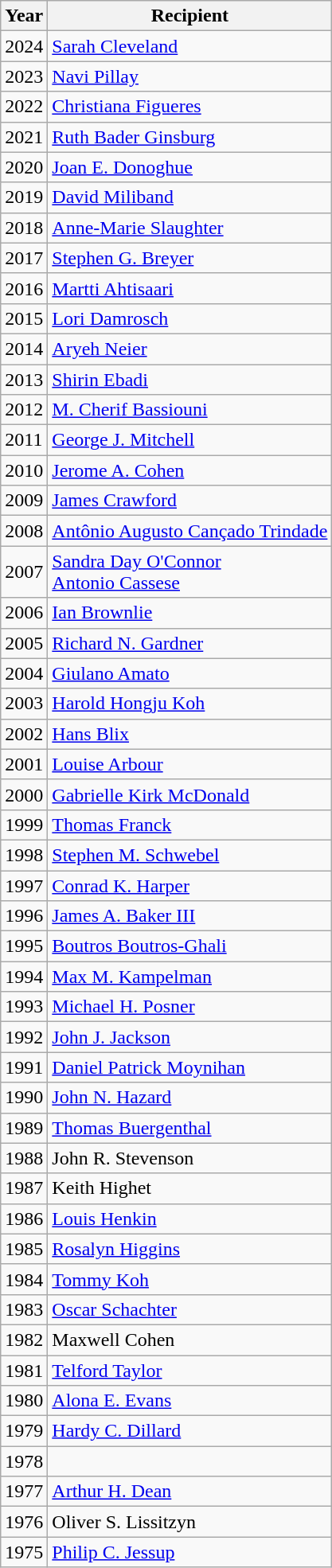<table class="wikitable">
<tr>
<th>Year</th>
<th>Recipient</th>
</tr>
<tr>
<td>2024</td>
<td><a href='#'>Sarah Cleveland</a></td>
</tr>
<tr>
<td>2023</td>
<td><a href='#'>Navi Pillay</a></td>
</tr>
<tr>
<td>2022</td>
<td><a href='#'>Christiana Figueres</a></td>
</tr>
<tr>
<td>2021</td>
<td><a href='#'>Ruth Bader Ginsburg</a></td>
</tr>
<tr>
<td>2020</td>
<td><a href='#'>Joan E. Donoghue</a></td>
</tr>
<tr>
<td>2019</td>
<td><a href='#'>David Miliband</a></td>
</tr>
<tr>
<td>2018</td>
<td><a href='#'>Anne-Marie Slaughter</a></td>
</tr>
<tr>
<td>2017</td>
<td><a href='#'>Stephen G. Breyer</a></td>
</tr>
<tr>
<td>2016</td>
<td><a href='#'>Martti Ahtisaari</a></td>
</tr>
<tr>
<td>2015</td>
<td><a href='#'>Lori Damrosch</a></td>
</tr>
<tr>
<td>2014</td>
<td><a href='#'>Aryeh Neier</a></td>
</tr>
<tr>
<td>2013</td>
<td><a href='#'>Shirin Ebadi</a></td>
</tr>
<tr>
<td>2012</td>
<td><a href='#'>M. Cherif Bassiouni</a></td>
</tr>
<tr>
<td>2011</td>
<td><a href='#'>George J. Mitchell</a></td>
</tr>
<tr>
<td>2010</td>
<td><a href='#'>Jerome A. Cohen</a></td>
</tr>
<tr>
<td>2009</td>
<td><a href='#'>James Crawford</a></td>
</tr>
<tr>
<td>2008</td>
<td><a href='#'>Antônio Augusto Cançado Trindade</a></td>
</tr>
<tr>
<td>2007</td>
<td><a href='#'>Sandra Day O'Connor</a><br><a href='#'>Antonio Cassese</a></td>
</tr>
<tr>
<td>2006</td>
<td><a href='#'>Ian Brownlie</a></td>
</tr>
<tr>
<td>2005</td>
<td><a href='#'>Richard N. Gardner</a></td>
</tr>
<tr>
<td>2004</td>
<td><a href='#'>Giulano Amato</a></td>
</tr>
<tr>
<td>2003</td>
<td><a href='#'>Harold Hongju Koh</a></td>
</tr>
<tr>
<td>2002</td>
<td><a href='#'>Hans Blix</a></td>
</tr>
<tr>
<td>2001</td>
<td><a href='#'>Louise Arbour</a></td>
</tr>
<tr>
<td>2000</td>
<td><a href='#'>Gabrielle Kirk McDonald</a></td>
</tr>
<tr>
<td>1999</td>
<td><a href='#'>Thomas Franck</a></td>
</tr>
<tr>
<td>1998</td>
<td><a href='#'>Stephen M. Schwebel</a></td>
</tr>
<tr>
<td>1997</td>
<td><a href='#'>Conrad K. Harper</a></td>
</tr>
<tr>
<td>1996</td>
<td><a href='#'>James A. Baker III</a></td>
</tr>
<tr>
<td>1995</td>
<td><a href='#'>Boutros Boutros-Ghali</a></td>
</tr>
<tr>
<td>1994</td>
<td><a href='#'>Max M. Kampelman</a></td>
</tr>
<tr>
<td>1993</td>
<td><a href='#'>Michael H. Posner</a></td>
</tr>
<tr>
<td>1992</td>
<td><a href='#'>John J. Jackson</a></td>
</tr>
<tr>
<td>1991</td>
<td><a href='#'>Daniel Patrick Moynihan</a></td>
</tr>
<tr>
<td>1990</td>
<td><a href='#'>John N. Hazard</a></td>
</tr>
<tr>
<td>1989</td>
<td><a href='#'>Thomas Buergenthal</a></td>
</tr>
<tr>
<td>1988</td>
<td>John R. Stevenson</td>
</tr>
<tr>
<td>1987</td>
<td>Keith Highet</td>
</tr>
<tr>
<td>1986</td>
<td><a href='#'>Louis Henkin</a></td>
</tr>
<tr>
<td>1985</td>
<td><a href='#'>Rosalyn Higgins</a></td>
</tr>
<tr>
<td>1984</td>
<td><a href='#'>Tommy Koh</a></td>
</tr>
<tr>
<td>1983</td>
<td><a href='#'>Oscar Schachter</a></td>
</tr>
<tr>
<td>1982</td>
<td>Maxwell Cohen</td>
</tr>
<tr>
<td>1981</td>
<td><a href='#'>Telford Taylor</a></td>
</tr>
<tr>
<td>1980</td>
<td><a href='#'>Alona E. Evans</a></td>
</tr>
<tr>
<td>1979</td>
<td><a href='#'>Hardy C. Dillard</a></td>
</tr>
<tr>
<td>1978</td>
<td></td>
</tr>
<tr>
<td>1977</td>
<td><a href='#'>Arthur H. Dean</a></td>
</tr>
<tr>
<td>1976</td>
<td>Oliver S. Lissitzyn</td>
</tr>
<tr>
<td>1975</td>
<td><a href='#'>Philip C. Jessup</a></td>
</tr>
</table>
